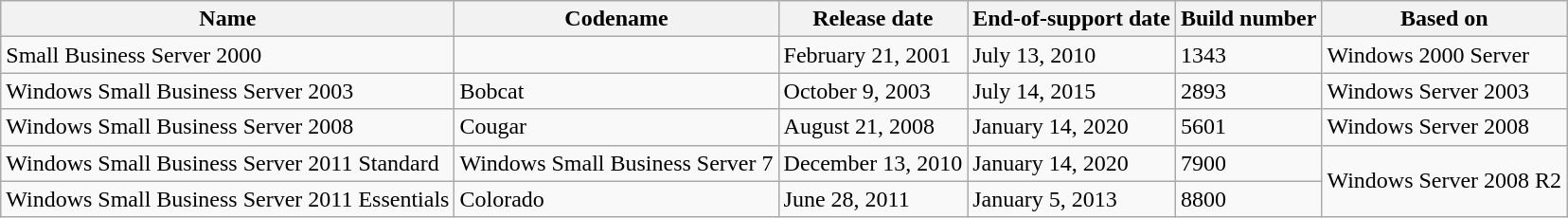<table class="wikitable sortable">
<tr>
<th>Name</th>
<th>Codename</th>
<th>Release date</th>
<th>End-of-support date</th>
<th>Build number</th>
<th>Based on</th>
</tr>
<tr>
<td>Small Business Server 2000</td>
<td></td>
<td>February 21, 2001</td>
<td>July 13, 2010</td>
<td>1343</td>
<td>Windows 2000 Server</td>
</tr>
<tr>
<td>Windows Small Business Server 2003</td>
<td>Bobcat</td>
<td>October 9, 2003</td>
<td>July 14, 2015</td>
<td>2893</td>
<td>Windows Server 2003</td>
</tr>
<tr>
<td>Windows Small Business Server 2008</td>
<td>Cougar</td>
<td>August 21, 2008</td>
<td>January 14, 2020</td>
<td>5601</td>
<td>Windows Server 2008</td>
</tr>
<tr>
<td>Windows Small Business Server 2011 Standard</td>
<td>Windows Small Business Server 7</td>
<td>December 13, 2010</td>
<td>January 14, 2020</td>
<td>7900</td>
<td rowspan="2">Windows Server 2008 R2</td>
</tr>
<tr>
<td>Windows Small Business Server 2011 Essentials</td>
<td>Colorado</td>
<td>June 28, 2011</td>
<td>January 5, 2013</td>
<td>8800</td>
</tr>
</table>
